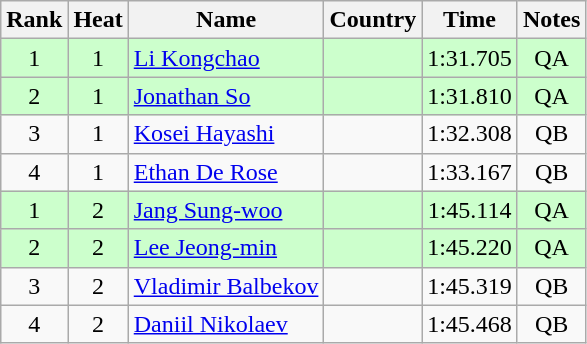<table class="wikitable sortable" style="text-align:center">
<tr>
<th>Rank</th>
<th>Heat</th>
<th>Name</th>
<th>Country</th>
<th>Time</th>
<th>Notes</th>
</tr>
<tr bgcolor=ccffcc>
<td>1</td>
<td>1</td>
<td align=left><a href='#'>Li Kongchao</a></td>
<td align=left></td>
<td>1:31.705</td>
<td>QA</td>
</tr>
<tr bgcolor=ccffcc>
<td>2</td>
<td>1</td>
<td align=left><a href='#'>Jonathan So</a></td>
<td align=left></td>
<td>1:31.810</td>
<td>QA</td>
</tr>
<tr>
<td>3</td>
<td>1</td>
<td align=left><a href='#'>Kosei Hayashi</a></td>
<td align=left></td>
<td>1:32.308</td>
<td>QB</td>
</tr>
<tr>
<td>4</td>
<td>1</td>
<td align=left><a href='#'>Ethan De Rose</a></td>
<td align=left></td>
<td>1:33.167</td>
<td>QB</td>
</tr>
<tr bgcolor=ccffcc>
<td>1</td>
<td>2</td>
<td align=left><a href='#'>Jang Sung-woo</a></td>
<td align=left></td>
<td>1:45.114</td>
<td>QA</td>
</tr>
<tr bgcolor=ccffcc>
<td>2</td>
<td>2</td>
<td align=left><a href='#'>Lee Jeong-min</a></td>
<td align=left></td>
<td>1:45.220</td>
<td>QA</td>
</tr>
<tr>
<td>3</td>
<td>2</td>
<td align=left><a href='#'>Vladimir Balbekov</a></td>
<td align=left></td>
<td>1:45.319</td>
<td>QB</td>
</tr>
<tr>
<td>4</td>
<td>2</td>
<td align=left><a href='#'>Daniil Nikolaev</a></td>
<td align=left></td>
<td>1:45.468</td>
<td>QB</td>
</tr>
</table>
